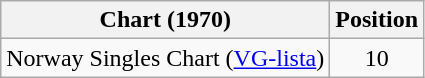<table class="wikitable sortable">
<tr>
<th>Chart (1970)</th>
<th>Position</th>
</tr>
<tr>
<td>Norway Singles Chart (<a href='#'>VG-lista</a>)</td>
<td style="text-align:center;">10</td>
</tr>
</table>
